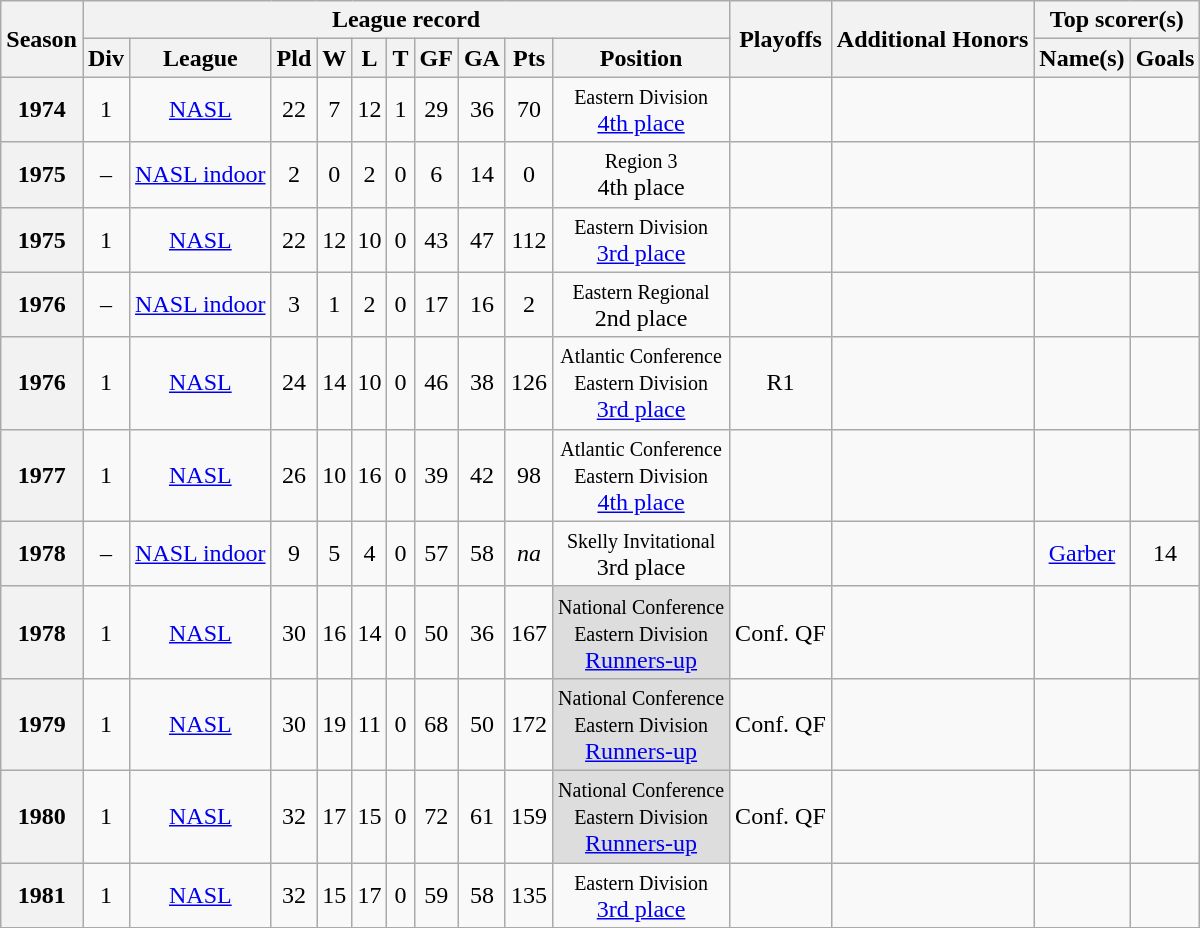<table class="wikitable" style="text-align: center">
<tr>
<th rowspan="2">Season</th>
<th colspan="10">League record</th>
<th rowspan="2">Playoffs</th>
<th rowspan="2">Additional Honors</th>
<th colspan="2">Top scorer(s)</th>
</tr>
<tr>
<th>Div</th>
<th>League</th>
<th>Pld</th>
<th>W</th>
<th>L</th>
<th>T</th>
<th>GF</th>
<th>GA</th>
<th>Pts</th>
<th>Position</th>
<th>Name(s)</th>
<th>Goals</th>
</tr>
<tr>
<th>1974</th>
<td>1</td>
<td><a href='#'>NASL</a></td>
<td>22</td>
<td>7</td>
<td>12</td>
<td>1</td>
<td>29</td>
<td>36</td>
<td>70</td>
<td><span><small>Eastern Division</small></span><br><a href='#'>4th place</a></td>
<td></td>
<td></td>
<td></td>
<td></td>
</tr>
<tr>
<th>1975</th>
<td>–</td>
<td><a href='#'>NASL indoor</a></td>
<td>2</td>
<td>0</td>
<td>2</td>
<td>0</td>
<td>6</td>
<td>14</td>
<td>0</td>
<td><span><small>Region 3</small></span><br>4th place</td>
<td></td>
<td></td>
<td></td>
<td></td>
</tr>
<tr>
<th>1975</th>
<td>1</td>
<td><a href='#'>NASL</a></td>
<td>22</td>
<td>12</td>
<td>10</td>
<td>0</td>
<td>43</td>
<td>47</td>
<td>112</td>
<td><span><small>Eastern Division</small></span><br><a href='#'>3rd place</a></td>
<td></td>
<td></td>
<td></td>
<td></td>
</tr>
<tr>
<th>1976</th>
<td>–</td>
<td><a href='#'>NASL indoor</a></td>
<td>3</td>
<td>1</td>
<td>2</td>
<td>0</td>
<td>17</td>
<td>16</td>
<td>2</td>
<td><span><small>Eastern Regional</small></span><br>2nd place</td>
<td></td>
<td></td>
<td></td>
<td></td>
</tr>
<tr>
<th>1976</th>
<td>1</td>
<td><a href='#'>NASL</a></td>
<td>24</td>
<td>14</td>
<td>10</td>
<td>0</td>
<td>46</td>
<td>38</td>
<td>126</td>
<td><span><small>Atlantic Conference<br>Eastern Division</small></span><br><a href='#'>3rd place</a></td>
<td>R1</td>
<td></td>
<td></td>
<td></td>
</tr>
<tr>
<th>1977</th>
<td>1</td>
<td><a href='#'>NASL</a></td>
<td>26</td>
<td>10</td>
<td>16</td>
<td>0</td>
<td>39</td>
<td>42</td>
<td>98</td>
<td><span><small>Atlantic Conference<br>Eastern Division</small></span><br><a href='#'>4th place</a></td>
<td></td>
<td></td>
<td></td>
<td></td>
</tr>
<tr>
<th>1978</th>
<td>–</td>
<td><a href='#'>NASL indoor</a></td>
<td>9</td>
<td>5</td>
<td>4</td>
<td>0</td>
<td>57</td>
<td>58</td>
<td><em>na</em></td>
<td><span><small>Skelly Invitational</small></span><br>3rd place</td>
<td></td>
<td></td>
<td><a href='#'>Garber</a></td>
<td>14</td>
</tr>
<tr>
<th>1978</th>
<td>1</td>
<td><a href='#'>NASL</a></td>
<td>30</td>
<td>16</td>
<td>14</td>
<td>0</td>
<td>50</td>
<td>36</td>
<td>167</td>
<td style="background:#DDDDDD"><span><small>National Conference<br>Eastern Division</small></span><br><a href='#'>Runners-up</a></td>
<td>Conf. QF</td>
<td></td>
<td></td>
<td></td>
</tr>
<tr>
<th>1979</th>
<td>1</td>
<td><a href='#'>NASL</a></td>
<td>30</td>
<td>19</td>
<td>11</td>
<td>0</td>
<td>68</td>
<td>50</td>
<td>172</td>
<td style="background:#DDDDDD"><span><small>National Conference<br>Eastern Division</small></span><br><a href='#'>Runners-up</a></td>
<td>Conf. QF</td>
<td></td>
<td></td>
<td></td>
</tr>
<tr>
<th>1980</th>
<td>1</td>
<td><a href='#'>NASL</a></td>
<td>32</td>
<td>17</td>
<td>15</td>
<td>0</td>
<td>72</td>
<td>61</td>
<td>159</td>
<td style="background:#DDDDDD"><span><small>National Conference<br>Eastern Division</small></span><br><a href='#'>Runners-up</a></td>
<td>Conf. QF</td>
<td></td>
<td></td>
<td></td>
</tr>
<tr>
<th>1981</th>
<td>1</td>
<td><a href='#'>NASL</a></td>
<td>32</td>
<td>15</td>
<td>17</td>
<td>0</td>
<td>59</td>
<td>58</td>
<td>135</td>
<td><span><small>Eastern Division</small></span><br><a href='#'>3rd place</a></td>
<td></td>
<td></td>
<td></td>
<td></td>
</tr>
<tr>
</tr>
</table>
